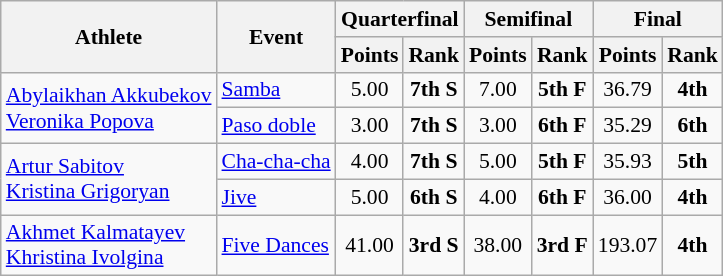<table class=wikitable style="font-size:90%">
<tr>
<th rowspan=2>Athlete</th>
<th rowspan=2>Event</th>
<th colspan=2>Quarterfinal</th>
<th colspan=2>Semifinal</th>
<th colspan=2>Final</th>
</tr>
<tr>
<th>Points</th>
<th>Rank</th>
<th>Points</th>
<th>Rank</th>
<th>Points</th>
<th>Rank</th>
</tr>
<tr>
<td rowspan=2><a href='#'>Abylaikhan Akkubekov</a><br><a href='#'>Veronika Popova</a></td>
<td><a href='#'>Samba</a></td>
<td align=center>5.00</td>
<td align=center><strong>7th S</strong></td>
<td align=center>7.00</td>
<td align=center><strong>5th F</strong></td>
<td align=center>36.79</td>
<td align=center><strong>4th</strong></td>
</tr>
<tr>
<td><a href='#'>Paso doble</a></td>
<td align=center>3.00</td>
<td align=center><strong>7th S</strong></td>
<td align=center>3.00</td>
<td align=center><strong>6th F</strong></td>
<td align=center>35.29</td>
<td align=center><strong>6th</strong></td>
</tr>
<tr>
<td rowspan=2><a href='#'>Artur Sabitov</a><br><a href='#'>Kristina Grigoryan</a></td>
<td><a href='#'>Cha-cha-cha</a></td>
<td align=center>4.00</td>
<td align=center><strong>7th S</strong></td>
<td align=center>5.00</td>
<td align=center><strong>5th F</strong></td>
<td align=center>35.93</td>
<td align=center><strong>5th</strong></td>
</tr>
<tr>
<td><a href='#'>Jive</a></td>
<td align=center>5.00</td>
<td align=center><strong>6th S</strong></td>
<td align=center>4.00</td>
<td align=center><strong>6th F</strong></td>
<td align=center>36.00</td>
<td align=center><strong>4th</strong></td>
</tr>
<tr>
<td><a href='#'>Akhmet Kalmatayev</a><br><a href='#'>Khristina Ivolgina</a></td>
<td><a href='#'>Five Dances</a></td>
<td align=center>41.00</td>
<td align=center><strong>3rd  S</strong></td>
<td align=center>38.00</td>
<td align=center><strong>3rd  F</strong></td>
<td align=center>193.07</td>
<td align=center><strong>4th</strong></td>
</tr>
</table>
